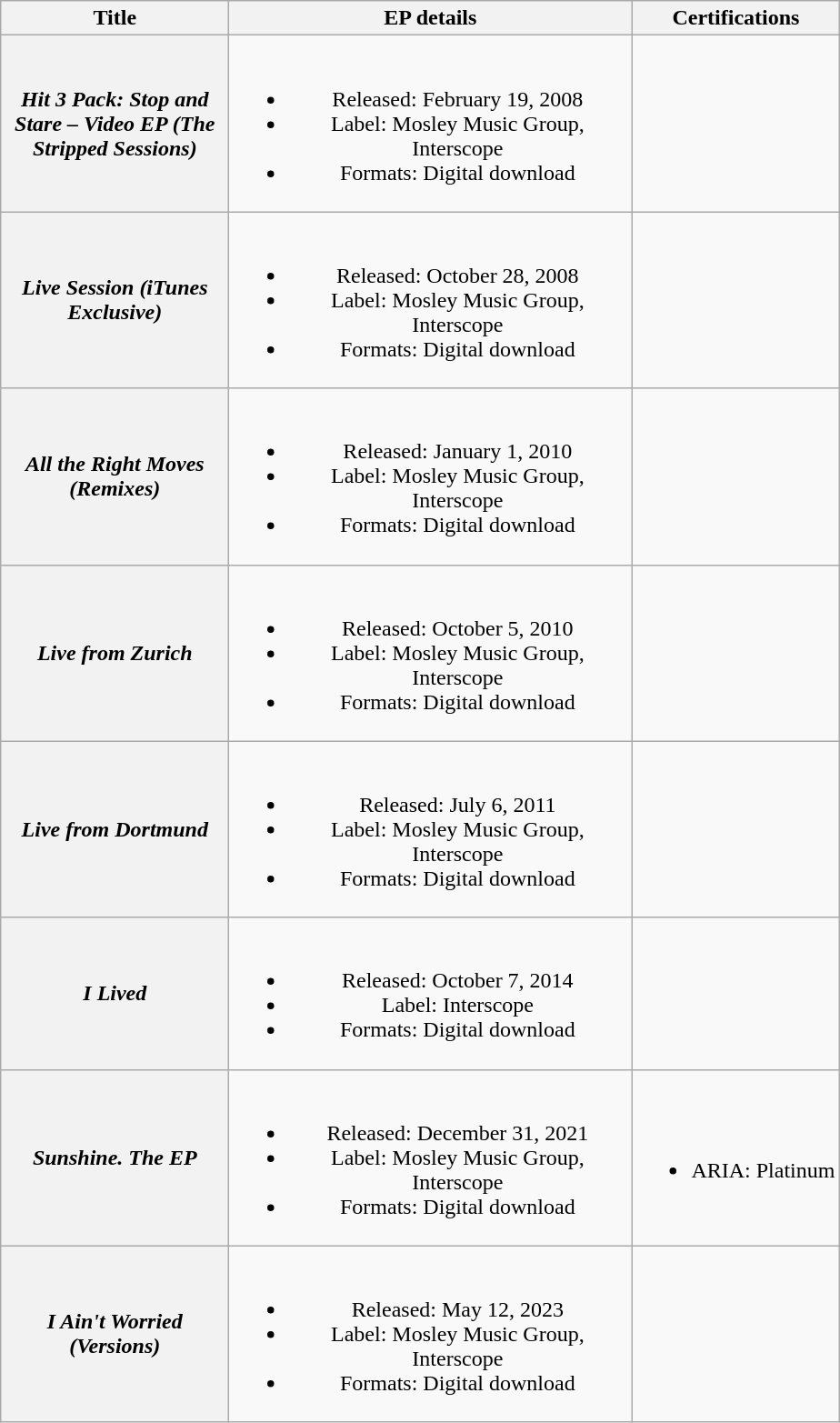<table class="wikitable plainrowheaders" style="text-align:center;">
<tr>
<th scope="col" style="width:10em;">Title</th>
<th scope="col" style="width:18em;">EP details</th>
<th scope="col">Certifications</th>
</tr>
<tr>
<th scope="row"><em>Hit 3 Pack: Stop and Stare – Video EP (The Stripped Sessions)</em></th>
<td><br><ul><li>Released: February 19, 2008</li><li>Label: Mosley Music Group, Interscope</li><li>Formats: Digital download</li></ul></td>
<td></td>
</tr>
<tr>
<th scope="row"><em>Live Session (iTunes Exclusive)</em></th>
<td><br><ul><li>Released: October 28, 2008</li><li>Label: Mosley Music Group, Interscope</li><li>Formats: Digital download</li></ul></td>
<td></td>
</tr>
<tr>
<th scope="row"><em>All the Right Moves (Remixes)</em></th>
<td><br><ul><li>Released: January 1, 2010</li><li>Label: Mosley Music Group, Interscope</li><li>Formats: Digital download</li></ul></td>
<td></td>
</tr>
<tr>
<th scope="row"><em>Live from Zurich</em></th>
<td><br><ul><li>Released: October 5, 2010</li><li>Label: Mosley Music Group, Interscope</li><li>Formats: Digital download</li></ul></td>
<td></td>
</tr>
<tr>
<th scope="row"><em>Live from Dortmund</em></th>
<td><br><ul><li>Released: July 6, 2011</li><li>Label: Mosley Music Group, Interscope</li><li>Formats: Digital download</li></ul></td>
<td></td>
</tr>
<tr>
<th scope="row"><em>I Lived</em></th>
<td><br><ul><li>Released: October 7, 2014</li><li>Label: Interscope</li><li>Formats: Digital download</li></ul></td>
<td></td>
</tr>
<tr>
<th scope="row"><em>Sunshine. The EP</em></th>
<td><br><ul><li>Released: December 31, 2021</li><li>Label: Mosley Music Group, Interscope</li><li>Formats: Digital download</li></ul></td>
<td><br><ul><li>ARIA: Platinum</li></ul></td>
</tr>
<tr>
<th scope="row"><em>I Ain't Worried (Versions)</em></th>
<td><br><ul><li>Released: May 12, 2023</li><li>Label: Mosley Music Group, Interscope</li><li>Formats: Digital download</li></ul></td>
<td></td>
</tr>
</table>
